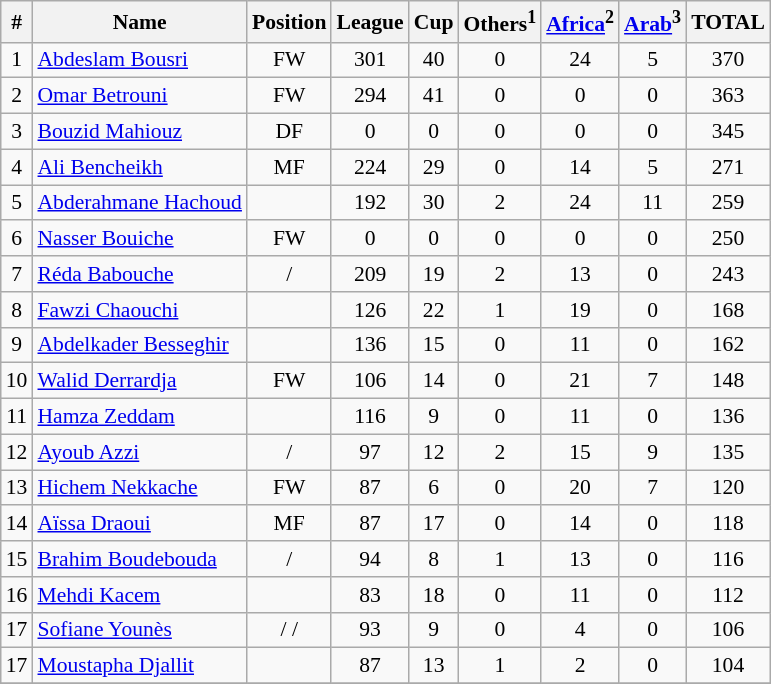<table class="wikitable plainrowheaders sortable" style="text-align:center;font-size:90%">
<tr>
<th>#</th>
<th>Name</th>
<th>Position</th>
<th>League</th>
<th>Cup</th>
<th>Others<sup>1</sup><br></th>
<th><a href='#'>Africa</a><sup>2</sup><br></th>
<th><a href='#'>Arab</a><sup>3</sup><br></th>
<th>TOTAL</th>
</tr>
<tr>
<td>1</td>
<td align="left"> <a href='#'>Abdeslam Bousri</a></td>
<td>FW</td>
<td>301</td>
<td>40</td>
<td>0</td>
<td>24</td>
<td>5</td>
<td>370</td>
</tr>
<tr>
<td>2</td>
<td align="left"> <a href='#'>Omar Betrouni</a></td>
<td>FW</td>
<td>294</td>
<td>41</td>
<td>0</td>
<td>0</td>
<td>0</td>
<td>363</td>
</tr>
<tr>
<td>3</td>
<td align="left"> <a href='#'>Bouzid Mahiouz</a></td>
<td>DF</td>
<td>0</td>
<td>0</td>
<td>0</td>
<td>0</td>
<td>0</td>
<td>345</td>
</tr>
<tr>
<td>4</td>
<td align="left"> <a href='#'>Ali Bencheikh</a></td>
<td>MF</td>
<td>224</td>
<td>29</td>
<td>0</td>
<td>14</td>
<td>5</td>
<td>271</td>
</tr>
<tr>
<td>5</td>
<td align="left"> <a href='#'>Abderahmane Hachoud</a></td>
<td></td>
<td>192</td>
<td>30</td>
<td>2</td>
<td>24</td>
<td>11</td>
<td>259</td>
</tr>
<tr>
<td>6</td>
<td align="left"> <a href='#'>Nasser Bouiche</a></td>
<td>FW</td>
<td>0</td>
<td>0</td>
<td>0</td>
<td>0</td>
<td>0</td>
<td>250</td>
</tr>
<tr>
<td>7</td>
<td align="left"> <a href='#'>Réda Babouche</a></td>
<td> / </td>
<td>209</td>
<td>19</td>
<td>2</td>
<td>13</td>
<td>0</td>
<td>243</td>
</tr>
<tr>
<td>8</td>
<td align="left"> <a href='#'>Fawzi Chaouchi</a></td>
<td></td>
<td>126</td>
<td>22</td>
<td>1</td>
<td>19</td>
<td>0</td>
<td>168</td>
</tr>
<tr>
<td>9</td>
<td align="left"> <a href='#'>Abdelkader Besseghir</a></td>
<td></td>
<td>136</td>
<td>15</td>
<td>0</td>
<td>11</td>
<td>0</td>
<td>162</td>
</tr>
<tr>
<td>10</td>
<td align="left"> <a href='#'>Walid Derrardja</a></td>
<td>FW</td>
<td>106</td>
<td>14</td>
<td>0</td>
<td>21</td>
<td>7</td>
<td>148</td>
</tr>
<tr>
<td>11</td>
<td align="left"> <a href='#'>Hamza Zeddam</a></td>
<td></td>
<td>116</td>
<td>9</td>
<td>0</td>
<td>11</td>
<td>0</td>
<td>136</td>
</tr>
<tr>
<td>12</td>
<td align="left"> <a href='#'>Ayoub Azzi</a></td>
<td> / </td>
<td>97</td>
<td>12</td>
<td>2</td>
<td>15</td>
<td>9</td>
<td>135</td>
</tr>
<tr>
<td>13</td>
<td align="left"> <a href='#'>Hichem Nekkache</a></td>
<td>FW</td>
<td>87</td>
<td>6</td>
<td>0</td>
<td>20</td>
<td>7</td>
<td>120</td>
</tr>
<tr>
<td>14</td>
<td align="left"> <a href='#'>Aïssa Draoui</a></td>
<td>MF</td>
<td>87</td>
<td>17</td>
<td>0</td>
<td>14</td>
<td>0</td>
<td>118</td>
</tr>
<tr>
<td>15</td>
<td align="left"> <a href='#'>Brahim Boudebouda</a></td>
<td> / </td>
<td>94</td>
<td>8</td>
<td>1</td>
<td>13</td>
<td>0</td>
<td>116</td>
</tr>
<tr>
<td>16</td>
<td align="left"> <a href='#'>Mehdi Kacem</a></td>
<td></td>
<td>83</td>
<td>18</td>
<td>0</td>
<td>11</td>
<td>0</td>
<td>112</td>
</tr>
<tr>
<td>17</td>
<td align="left"> <a href='#'>Sofiane Younès</a></td>
<td> /  / </td>
<td>93</td>
<td>9</td>
<td>0</td>
<td>4</td>
<td>0</td>
<td>106</td>
</tr>
<tr>
<td>17</td>
<td align="left"> <a href='#'>Moustapha Djallit</a></td>
<td></td>
<td>87</td>
<td>13</td>
<td>1</td>
<td>2</td>
<td>0</td>
<td>104</td>
</tr>
<tr>
</tr>
</table>
